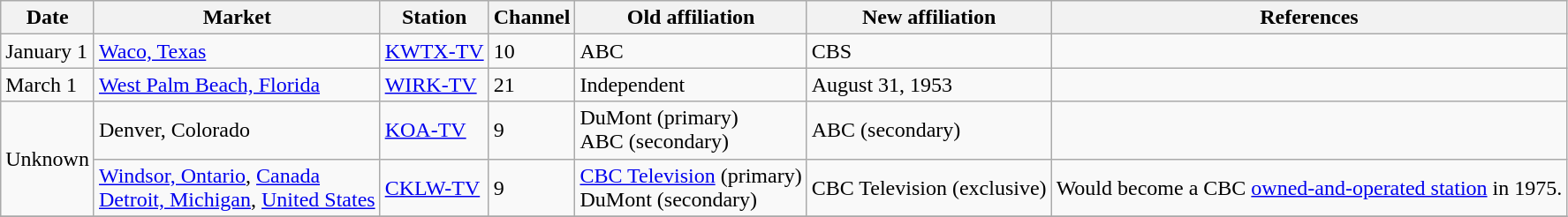<table class="wikitable unsortable">
<tr>
<th>Date</th>
<th>Market</th>
<th>Station</th>
<th>Channel</th>
<th>Old affiliation</th>
<th>New affiliation</th>
<th>References</th>
</tr>
<tr>
<td>January 1</td>
<td><a href='#'>Waco, Texas</a></td>
<td><a href='#'>KWTX-TV</a></td>
<td>10</td>
<td>ABC</td>
<td>CBS</td>
<td></td>
</tr>
<tr>
<td>March 1</td>
<td><a href='#'>West Palm Beach, Florida</a></td>
<td><a href='#'>WIRK-TV</a></td>
<td>21</td>
<td>Independent</td>
<td>August 31, 1953</td>
<td></td>
</tr>
<tr>
<td rowspan=2>Unknown</td>
<td>Denver, Colorado</td>
<td><a href='#'>KOA-TV</a></td>
<td>9</td>
<td>DuMont (primary) <br> ABC (secondary)</td>
<td>ABC (secondary)</td>
<td></td>
</tr>
<tr>
<td><a href='#'>Windsor, Ontario</a>, <a href='#'>Canada</a> <br> <a href='#'>Detroit, Michigan</a>, <a href='#'>United States</a></td>
<td><a href='#'>CKLW-TV</a></td>
<td>9</td>
<td><a href='#'>CBC Television</a> (primary) <br> DuMont (secondary)</td>
<td>CBC Television (exclusive)</td>
<td>Would become a CBC <a href='#'>owned-and-operated station</a> in 1975.</td>
</tr>
<tr>
</tr>
</table>
